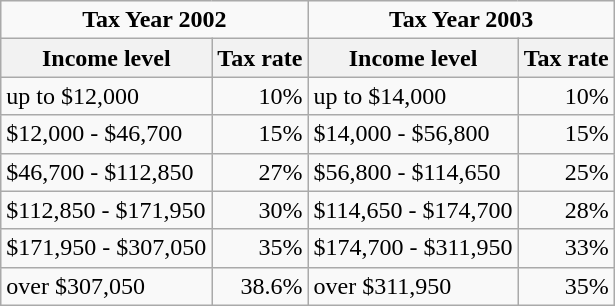<table class=wikitable>
<tr>
<td colspan="2" align="center"><strong>Tax Year 2002</strong></td>
<td colspan="2" align="center"><strong>Tax Year 2003</strong></td>
</tr>
<tr>
<th>Income level</th>
<th>Tax rate</th>
<th>Income level</th>
<th>Tax rate</th>
</tr>
<tr>
<td>up to $12,000</td>
<td align="right">10%</td>
<td>up to $14,000</td>
<td align="right">10%</td>
</tr>
<tr>
<td>$12,000 - $46,700</td>
<td align="right">15%</td>
<td>$14,000 - $56,800</td>
<td align="right">15%</td>
</tr>
<tr>
<td>$46,700 - $112,850</td>
<td align="right">27%</td>
<td>$56,800 - $114,650</td>
<td align="right">25%</td>
</tr>
<tr>
<td>$112,850 - $171,950</td>
<td align="right">30%</td>
<td>$114,650 - $174,700</td>
<td align="right">28%</td>
</tr>
<tr>
<td>$171,950 - $307,050</td>
<td align="right">35%</td>
<td>$174,700 - $311,950</td>
<td align="right">33%</td>
</tr>
<tr>
<td>over $307,050</td>
<td align="right">38.6%</td>
<td>over $311,950</td>
<td align="right">35%</td>
</tr>
</table>
